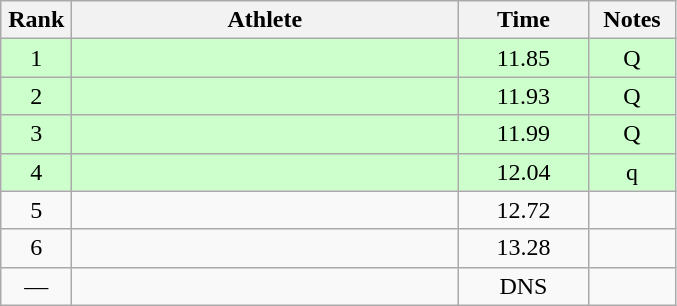<table class="wikitable" style="text-align:center">
<tr>
<th width=40>Rank</th>
<th width=250>Athlete</th>
<th width=80>Time</th>
<th width=50>Notes</th>
</tr>
<tr bgcolor=ccffcc>
<td>1</td>
<td align=left></td>
<td>11.85</td>
<td>Q</td>
</tr>
<tr bgcolor=ccffcc>
<td>2</td>
<td align=left></td>
<td>11.93</td>
<td>Q</td>
</tr>
<tr bgcolor=ccffcc>
<td>3</td>
<td align=left></td>
<td>11.99</td>
<td>Q</td>
</tr>
<tr bgcolor=ccffcc>
<td>4</td>
<td align=left></td>
<td>12.04</td>
<td>q</td>
</tr>
<tr>
<td>5</td>
<td align=left></td>
<td>12.72</td>
<td></td>
</tr>
<tr>
<td>6</td>
<td align=left></td>
<td>13.28</td>
<td></td>
</tr>
<tr>
<td>—</td>
<td align=left></td>
<td>DNS</td>
<td></td>
</tr>
</table>
